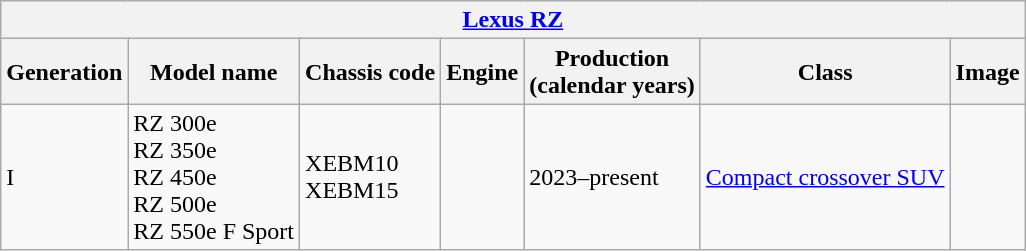<table class="wikitable collapsible" style="font-size:97% style="width:90%; text-align:center">
<tr>
<th colspan=7 align=left><a href='#'>Lexus RZ</a></th>
</tr>
<tr>
<th>Generation</th>
<th>Model name</th>
<th>Chassis code</th>
<th>Engine</th>
<th>Production<br>(calendar years)</th>
<th>Class</th>
<th>Image</th>
</tr>
<tr>
<td>I</td>
<td>RZ 300e<br>RZ 350e<br>RZ 450e<br>RZ 500e<br>RZ 550e F Sport</td>
<td>XEBM10<br>XEBM15</td>
<td></td>
<td>2023–present</td>
<td><a href='#'>Compact crossover SUV</a></td>
<td></td>
</tr>
</table>
